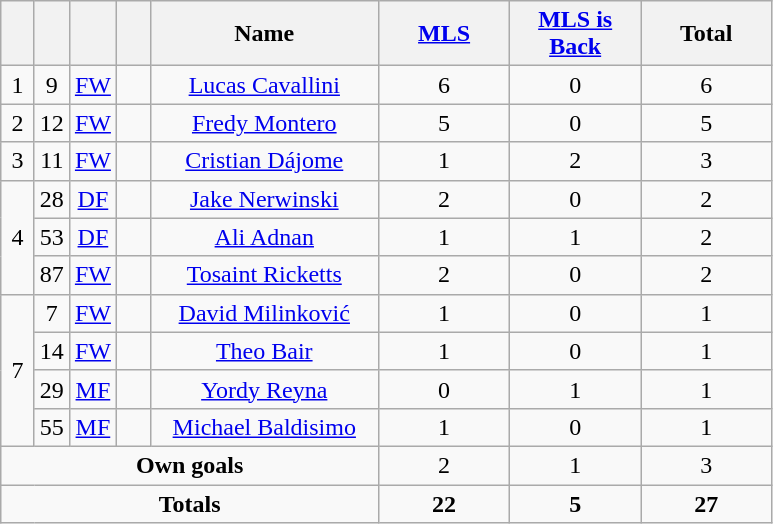<table class="wikitable" style="text-align:center">
<tr>
<th width=15></th>
<th width=15></th>
<th width=15></th>
<th width=15></th>
<th width=145>Name</th>
<th width=80><strong><a href='#'>MLS</a></strong></th>
<th width=80><strong><a href='#'>MLS is Back</a></strong></th>
<th width=80>Total</th>
</tr>
<tr>
<td rowspan="1">1</td>
<td>9</td>
<td><a href='#'>FW</a></td>
<td></td>
<td><a href='#'>Lucas Cavallini</a></td>
<td>6</td>
<td>0</td>
<td>6</td>
</tr>
<tr>
<td rowspan=1>2</td>
<td>12</td>
<td><a href='#'>FW</a></td>
<td></td>
<td><a href='#'>Fredy Montero</a></td>
<td>5</td>
<td>0</td>
<td>5</td>
</tr>
<tr>
<td rowspan=1>3</td>
<td>11</td>
<td><a href='#'>FW</a></td>
<td></td>
<td><a href='#'>Cristian Dájome</a></td>
<td>1</td>
<td>2</td>
<td>3</td>
</tr>
<tr>
<td rowspan=3>4</td>
<td>28</td>
<td><a href='#'>DF</a></td>
<td></td>
<td><a href='#'>Jake Nerwinski</a></td>
<td>2</td>
<td>0</td>
<td>2</td>
</tr>
<tr>
<td>53</td>
<td><a href='#'>DF</a></td>
<td></td>
<td><a href='#'>Ali Adnan</a></td>
<td>1</td>
<td>1</td>
<td>2</td>
</tr>
<tr>
<td>87</td>
<td><a href='#'>FW</a></td>
<td></td>
<td><a href='#'>Tosaint Ricketts</a></td>
<td>2</td>
<td>0</td>
<td>2</td>
</tr>
<tr>
<td rowspan="4">7</td>
<td>7</td>
<td><a href='#'>FW</a></td>
<td></td>
<td><a href='#'>David Milinković</a></td>
<td>1</td>
<td>0</td>
<td>1</td>
</tr>
<tr>
<td>14</td>
<td><a href='#'>FW</a></td>
<td></td>
<td><a href='#'>Theo Bair</a></td>
<td>1</td>
<td>0</td>
<td>1</td>
</tr>
<tr>
<td>29</td>
<td><a href='#'>MF</a></td>
<td></td>
<td><a href='#'>Yordy Reyna</a></td>
<td>0</td>
<td>1</td>
<td>1</td>
</tr>
<tr>
<td>55</td>
<td><a href='#'>MF</a></td>
<td></td>
<td><a href='#'>Michael Baldisimo</a></td>
<td>1</td>
<td>0</td>
<td>1</td>
</tr>
<tr>
<td colspan="5"><strong>Own goals</strong></td>
<td>2</td>
<td>1</td>
<td>3</td>
</tr>
<tr>
<td colspan="5"><strong>Totals</strong></td>
<td><strong>22</strong></td>
<td><strong>5</strong></td>
<td><strong>27</strong></td>
</tr>
</table>
